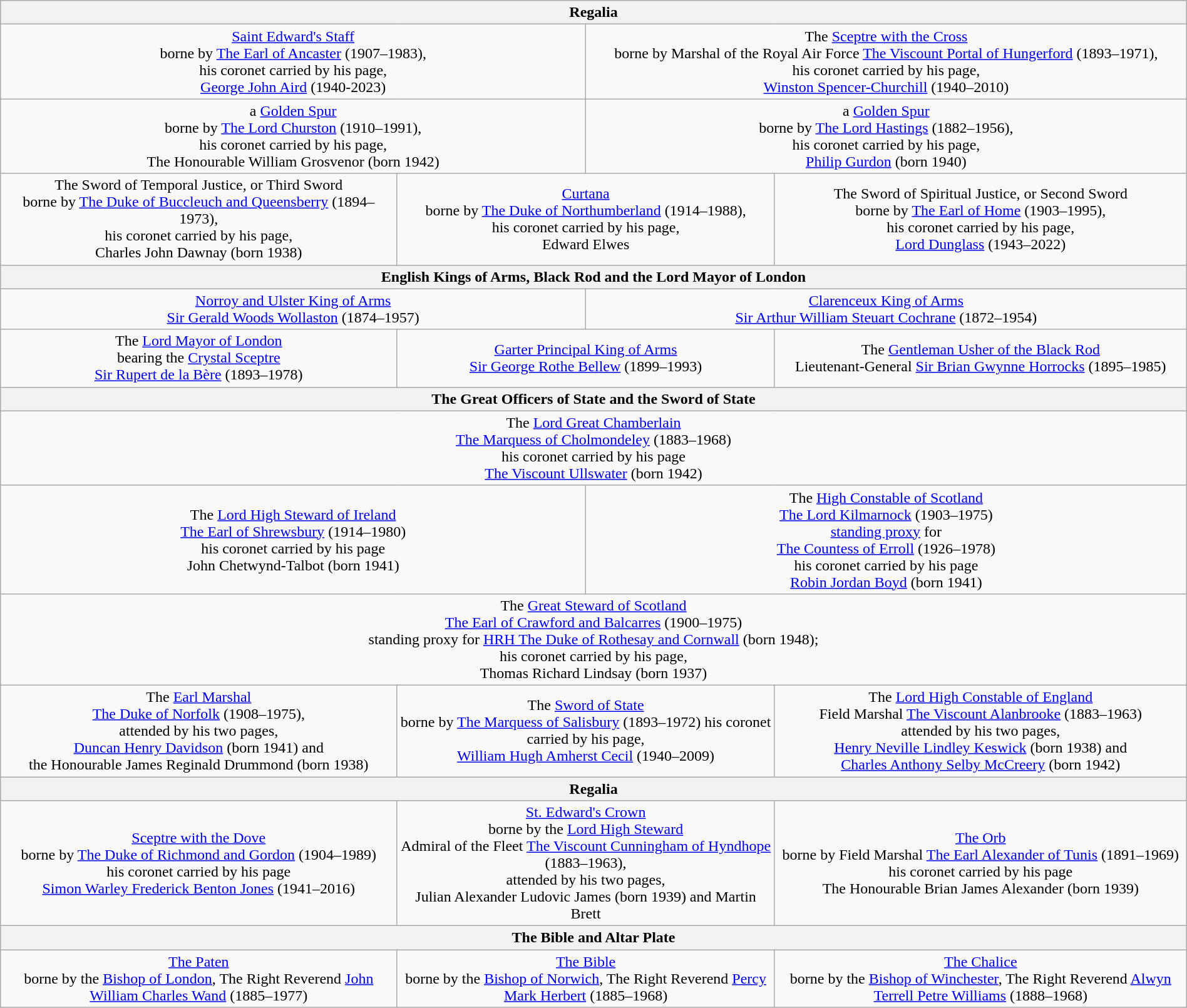<table class="wikitable" style="text-align:center; margin-left: auto; margin-right: auto; border: none;">
<tr>
<th colspan="6">Regalia</th>
</tr>
<tr>
<td colspan="3"><a href='#'>Saint Edward's Staff</a><br>borne by <a href='#'>The Earl of Ancaster</a>  (1907–1983),<br>his coronet carried by his page,<br><a href='#'>George John Aird</a> (1940-2023)</td>
<td colspan="3">The <a href='#'>Sceptre with the Cross</a><br>borne by Marshal of the Royal Air Force <a href='#'>The Viscount Portal of Hungerford</a>  (1893–1971),<br>his coronet carried by his page,<br><a href='#'>Winston Spencer-Churchill</a> (1940–2010)</td>
</tr>
<tr>
<td colspan="3">a <a href='#'>Golden Spur</a><br>borne by <a href='#'>The Lord Churston</a> (1910–1991),<br>his coronet carried by his page,<br>The Honourable William Grosvenor (born 1942)</td>
<td colspan="3">a <a href='#'>Golden Spur</a><br>borne by <a href='#'>The Lord Hastings</a> (1882–1956),<br>his coronet carried by his page,<br><a href='#'>Philip Gurdon</a> (born 1940)</td>
</tr>
<tr>
<td colspan="2">The Sword of Temporal Justice, or Third Sword<br>borne by <a href='#'>The Duke of Buccleuch and Queensberry</a>  (1894–1973),<br>his coronet carried by his page,<br>Charles John Dawnay (born 1938)</td>
<td colspan="2"><a href='#'>Curtana</a><br>borne by <a href='#'>The Duke of Northumberland</a> (1914–1988),<br>his coronet carried by his page,<br>Edward Elwes</td>
<td colspan="2">The Sword of Spiritual Justice, or Second Sword<br>borne by <a href='#'>The Earl of Home</a>  (1903–1995),<br>his coronet carried by his page,<br><a href='#'>Lord Dunglass</a> (1943–2022)</td>
</tr>
<tr>
<th colspan="6">English Kings of Arms, Black Rod and the Lord Mayor of London</th>
</tr>
<tr>
<td colspan="3"><a href='#'>Norroy and Ulster King of Arms</a><br><a href='#'>Sir Gerald Woods Wollaston</a>  (1874–1957)</td>
<td colspan="3"><a href='#'>Clarenceux King of Arms</a><br><a href='#'>Sir Arthur William Steuart Cochrane</a>  (1872–1954)</td>
</tr>
<tr>
<td colspan="2">The <a href='#'>Lord Mayor of London</a><br>bearing the <a href='#'>Crystal Sceptre</a><br><a href='#'>Sir Rupert de la Bère</a> (1893–1978)</td>
<td colspan="2"><a href='#'>Garter Principal King of Arms</a><br><a href='#'>Sir George Rothe Bellew</a>  (1899–1993)</td>
<td colspan="2">The <a href='#'>Gentleman Usher of the Black Rod</a><br>Lieutenant-General <a href='#'>Sir Brian Gwynne Horrocks</a>  (1895–1985)</td>
</tr>
<tr>
<th colspan="6">The Great Officers of State and the Sword of State</th>
</tr>
<tr>
<td colspan="6">The <a href='#'>Lord Great Chamberlain</a><br><a href='#'>The Marquess of Cholmondeley</a> (1883–1968)<br>his coronet carried by his page<br><a href='#'>The Viscount Ullswater</a> (born 1942)</td>
</tr>
<tr>
<td colspan="3">The <a href='#'>Lord High Steward of Ireland</a><br><a href='#'>The Earl of Shrewsbury</a> (1914–1980)<br>his coronet carried by his page<br>John Chetwynd-Talbot (born 1941)</td>
<td colspan="3">The <a href='#'>High Constable of Scotland</a><br><a href='#'>The Lord Kilmarnock</a>  (1903–1975)<br><a href='#'>standing proxy</a> for<br><a href='#'>The Countess of Erroll</a> (1926–1978)<br>his coronet carried by his page<br><a href='#'>Robin Jordan Boyd</a> (born 1941)</td>
</tr>
<tr>
<td colspan="6">The <a href='#'>Great Steward of Scotland</a><br><a href='#'>The Earl of Crawford and Balcarres</a>  (1900–1975)<br>standing proxy for <a href='#'>HRH The Duke of Rothesay and Cornwall</a> (born 1948);<br>his coronet carried by his page,<br>Thomas Richard Lindsay (born 1937)</td>
</tr>
<tr>
<td colspan="2">The <a href='#'>Earl Marshal</a><br><a href='#'>The Duke of Norfolk</a>  (1908–1975),<br>attended by his two pages,<br><a href='#'>Duncan Henry Davidson</a> (born 1941) and<br>the Honourable James Reginald Drummond (born 1938)</td>
<td colspan="2">The <a href='#'>Sword of State</a><br>borne by <a href='#'>The Marquess of Salisbury</a>  (1893–1972)
his coronet carried by his page,<br><a href='#'>William Hugh Amherst Cecil</a> (1940–2009)</td>
<td colspan="2">The <a href='#'>Lord High Constable of England</a><br>Field Marshal <a href='#'>The Viscount Alanbrooke</a>  (1883–1963)<br>attended by his two pages,<br><a href='#'>Henry Neville Lindley Keswick</a> (born 1938) and<br><a href='#'>Charles Anthony Selby McCreery</a> (born 1942)</td>
</tr>
<tr>
<th colspan="6">Regalia</th>
</tr>
<tr>
<td colspan="2"><a href='#'>Sceptre with the Dove</a><br>borne by <a href='#'>The Duke of Richmond and Gordon</a> (1904–1989)<br>his coronet carried by his page<br><a href='#'>Simon Warley Frederick Benton Jones</a> (1941–2016)</td>
<td colspan="2"><a href='#'>St. Edward's Crown</a><br>borne by the <a href='#'>Lord High Steward</a><br>Admiral of the Fleet <a href='#'>The Viscount Cunningham of Hyndhope</a>  (1883–1963),<br>attended by his two pages,<br>Julian Alexander Ludovic James (born 1939) and Martin Brett</td>
<td colspan="2"><a href='#'>The Orb</a><br>borne by Field Marshal <a href='#'>The Earl Alexander of Tunis</a>  (1891–1969)<br>his coronet carried by his page<br>The Honourable Brian James Alexander (born 1939)</td>
</tr>
<tr>
<th colspan="6">The Bible and Altar Plate</th>
</tr>
<tr>
<td colspan="2"><a href='#'>The Paten</a><br>borne by the <a href='#'>Bishop of London</a>, The Right Reverend <a href='#'>John William Charles Wand</a> (1885–1977)</td>
<td colspan="2"><a href='#'>The Bible</a><br>borne by the <a href='#'>Bishop of Norwich</a>, The Right Reverend <a href='#'>Percy Mark Herbert</a> (1885–1968)</td>
<td colspan="2"><a href='#'>The Chalice</a><br>borne by the <a href='#'>Bishop of Winchester</a>, The Right Reverend <a href='#'>Alwyn Terrell Petre Williams</a> (1888–1968)</td>
</tr>
</table>
